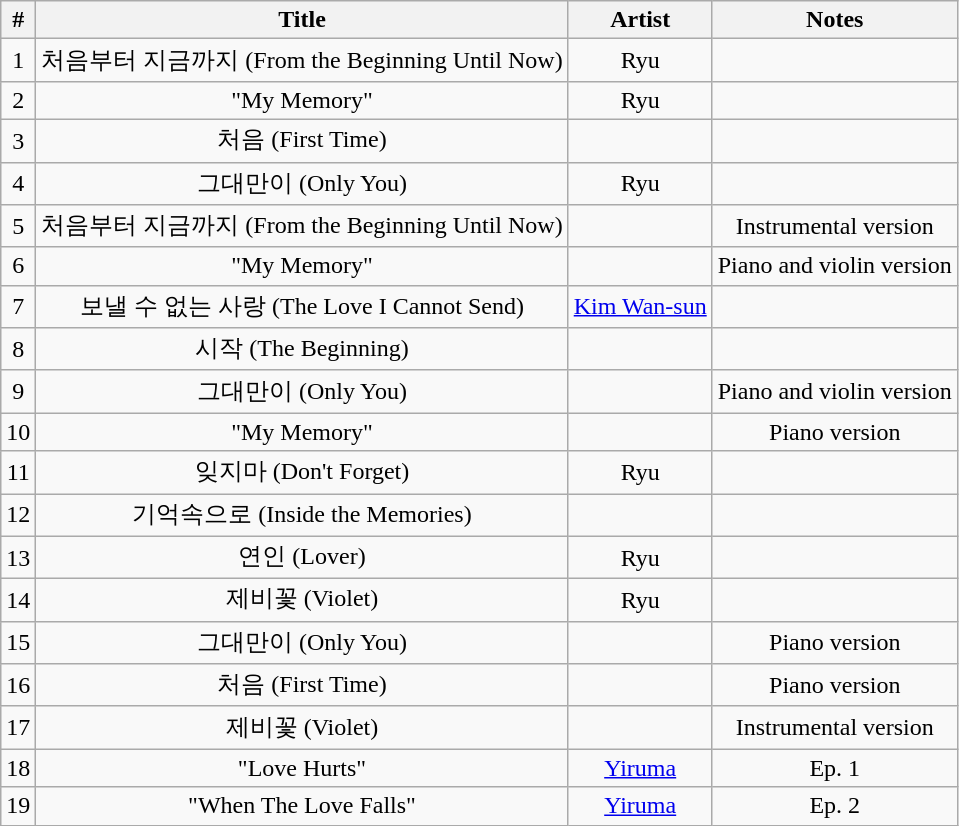<table class="wikitable" style="text-align:center">
<tr>
<th>#</th>
<th>Title</th>
<th>Artist</th>
<th>Notes</th>
</tr>
<tr>
<td>1</td>
<td>처음부터 지금까지 (From the Beginning Until Now)</td>
<td>Ryu</td>
<td></td>
</tr>
<tr>
<td>2</td>
<td>"My Memory"</td>
<td>Ryu</td>
<td></td>
</tr>
<tr>
<td>3</td>
<td>처음 (First Time)</td>
<td></td>
<td></td>
</tr>
<tr>
<td>4</td>
<td>그대만이 (Only You)</td>
<td>Ryu</td>
<td></td>
</tr>
<tr>
<td>5</td>
<td>처음부터 지금까지 (From the Beginning Until Now)</td>
<td></td>
<td>Instrumental version</td>
</tr>
<tr>
<td>6</td>
<td>"My Memory"</td>
<td></td>
<td>Piano and violin version</td>
</tr>
<tr>
<td>7</td>
<td>보낼 수 없는 사랑 (The Love I Cannot Send)</td>
<td><a href='#'>Kim Wan-sun</a></td>
<td></td>
</tr>
<tr>
<td>8</td>
<td>시작 (The Beginning)</td>
<td></td>
<td></td>
</tr>
<tr>
<td>9</td>
<td>그대만이 (Only You)</td>
<td></td>
<td>Piano and violin version</td>
</tr>
<tr>
<td>10</td>
<td>"My Memory"</td>
<td></td>
<td>Piano version</td>
</tr>
<tr>
<td>11</td>
<td>잊지마 (Don't Forget)</td>
<td>Ryu</td>
<td></td>
</tr>
<tr>
<td>12</td>
<td>기억속으로 (Inside the Memories)</td>
<td></td>
<td></td>
</tr>
<tr>
<td>13</td>
<td>연인 (Lover)</td>
<td>Ryu</td>
<td></td>
</tr>
<tr>
<td>14</td>
<td>제비꽃 (Violet)</td>
<td>Ryu</td>
<td></td>
</tr>
<tr>
<td>15</td>
<td>그대만이 (Only You)</td>
<td></td>
<td>Piano version</td>
</tr>
<tr>
<td>16</td>
<td>처음 (First Time)</td>
<td></td>
<td>Piano version</td>
</tr>
<tr>
<td>17</td>
<td>제비꽃 (Violet)</td>
<td></td>
<td>Instrumental version</td>
</tr>
<tr>
<td>18</td>
<td>"Love Hurts"</td>
<td><a href='#'>Yiruma</a></td>
<td>Ep. 1</td>
</tr>
<tr>
<td>19</td>
<td>"When The Love Falls"</td>
<td><a href='#'>Yiruma</a></td>
<td>Ep. 2</td>
</tr>
</table>
